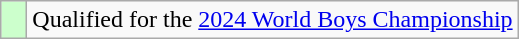<table class="wikitable" style="text-align: left;">
<tr>
<td width=10px bgcolor=#ccffcc></td>
<td>Qualified for the <a href='#'>2024 World Boys Championship</a></td>
</tr>
</table>
